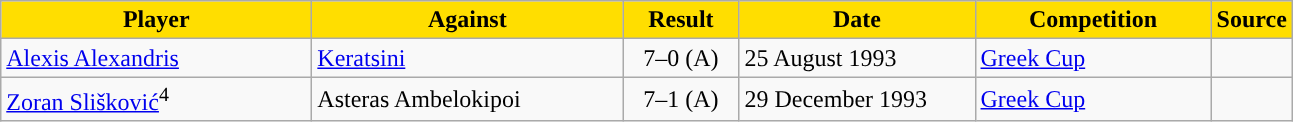<table class="wikitable">
<tr>
<th width=200 style="background:#FFDE00">Player</th>
<th width=200 style="background:#FFDE00">Against</th>
<th width=70 style="background:#FFDE00">Result</th>
<th width=150 style="background:#FFDE00">Date</th>
<th width=150 style="background:#FFDE00">Competition</th>
<th style="background:#FFDE00">Source</th>
</tr>
<tr>
<td> <a href='#'>Alexis Alexandris</a></td>
<td> <a href='#'>Keratsini</a></td>
<td align=center>7–0 (A)</td>
<td>25 August 1993</td>
<td><a href='#'>Greek Cup</a></td>
<td align=center></td>
</tr>
<tr>
<td> <a href='#'>Zoran Slišković</a><sup>4</sup></td>
<td> Asteras Ambelokipoi</td>
<td align=center>7–1 (A)</td>
<td>29 December 1993</td>
<td><a href='#'>Greek Cup</a></td>
<td align=center></td>
</tr>
</table>
